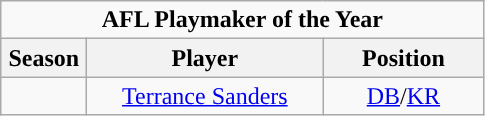<table class="wikitable sortable" style="text-align:center">
<tr>
<td colspan="4"><strong>AFL Playmaker of the Year</strong></td>
</tr>
<tr>
<th style="width:50px; ">Season</th>
<th style="width:150px; ">Player</th>
<th style="width:100px; ">Position</th>
</tr>
<tr>
<td></td>
<td><a href='#'>Terrance Sanders</a></td>
<td><a href='#'>DB</a>/<a href='#'>KR</a></td>
</tr>
</table>
